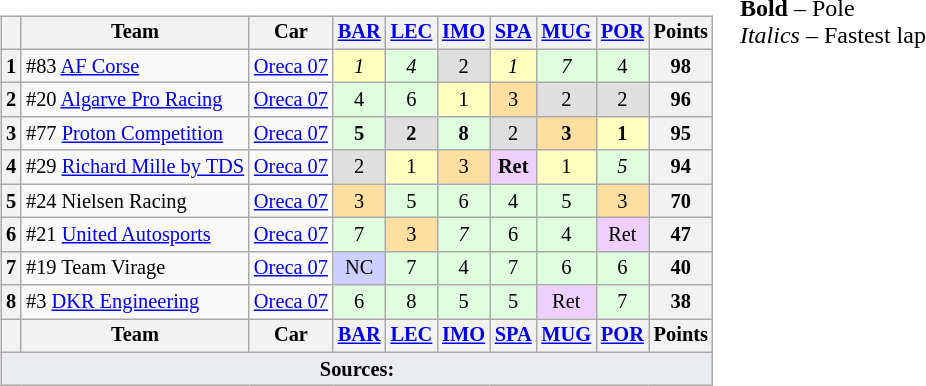<table>
<tr>
<td valign="top"><br><table class="wikitable" style="font-size:85%; text-align:center;">
<tr>
<th></th>
<th>Team</th>
<th>Car</th>
<th><a href='#'>BAR</a><br></th>
<th><a href='#'>LEC</a><br></th>
<th><a href='#'>IMO</a><br></th>
<th><a href='#'>SPA</a><br></th>
<th><a href='#'>MUG</a><br></th>
<th><a href='#'>POR</a><br></th>
<th>Points</th>
</tr>
<tr>
<th>1</th>
<td align="left"> #83 <a href='#'>AF Corse</a></td>
<td align="left"><a href='#'>Oreca 07</a></td>
<td style="background:#FFFFBF;"><em>1</em></td>
<td style="background:#DFFFDF;"><em>4</em></td>
<td style="background:#DFDFDF;">2</td>
<td style="background:#FFFFBF;"><em>1</em></td>
<td style="background:#DFFFDF;"><em>7</em></td>
<td style="background:#DFFFDF;">4</td>
<th>98</th>
</tr>
<tr>
<th>2</th>
<td align="left"> #20 <a href='#'>Algarve Pro Racing</a></td>
<td align="left"><a href='#'>Oreca 07</a></td>
<td style="background:#DFFFDF;">4</td>
<td style="background:#DFFFDF;">6</td>
<td style="background:#FFFFBF;">1</td>
<td style="background:#FFDF9F;">3</td>
<td style="background:#DFDFDF;">2</td>
<td style="background:#DFDFDF;">2</td>
<th>96</th>
</tr>
<tr>
<th>3</th>
<td align="left"> #77 <a href='#'>Proton Competition</a></td>
<td align="left"><a href='#'>Oreca 07</a></td>
<td style="background:#DFFFDF;"><strong>5</strong></td>
<td style="background:#DFDFDF;"><strong>2</strong></td>
<td style="background:#DFFFDF;"><strong>8</strong></td>
<td style="background:#DFDFDF;">2</td>
<td style="background:#FFDF9F;"><strong>3</strong></td>
<td style="background:#FFFFBF;"><strong>1</strong></td>
<th>95</th>
</tr>
<tr>
<th>4</th>
<td align="left"> #29 <a href='#'>Richard Mille by TDS</a></td>
<td align="left"><a href='#'>Oreca 07</a></td>
<td style="background:#DFDFDF;">2</td>
<td style="background:#FFFFBF;">1</td>
<td style="background:#FFDF9F;">3</td>
<td style="background:#EFCFFF;"><strong>Ret</strong></td>
<td style="background:#FFFFBF;">1</td>
<td style="background:#DFFFDF;"><em>5</em></td>
<th>94</th>
</tr>
<tr>
<th>5</th>
<td align="left"> #24 Nielsen Racing</td>
<td align="left"><a href='#'>Oreca 07</a></td>
<td style="background:#FFDF9F;">3</td>
<td style="background:#DFFFDF;">5</td>
<td style="background:#DFFFDF;">6</td>
<td style="background:#DFFFDF;">4</td>
<td style="background:#DFFFDF;">5</td>
<td style="background:#FFDF9F;">3</td>
<th>70</th>
</tr>
<tr>
<th>6</th>
<td align="left"> #21 <a href='#'>United Autosports</a></td>
<td align="left"><a href='#'>Oreca 07</a></td>
<td style="background:#DFFFDF;">7</td>
<td style="background:#FFDF9F;">3</td>
<td style="background:#DFFFDF;"><em>7</em></td>
<td style="background:#DFFFDF;">6</td>
<td style="background:#DFFFDF;">4</td>
<td style="background:#EFCFFF;">Ret</td>
<th>47</th>
</tr>
<tr>
<th>7</th>
<td align="left"> #19 Team Virage</td>
<td align="left"><a href='#'>Oreca 07</a></td>
<td style="background:#CFCFFF;">NC</td>
<td style="background:#DFFFDF;">7</td>
<td style="background:#DFFFDF;">4</td>
<td style="background:#DFFFDF;">7</td>
<td style="background:#DFFFDF;">6</td>
<td style="background:#DFFFDF;">6</td>
<th>40</th>
</tr>
<tr>
<th>8</th>
<td align="left"> #3 <a href='#'>DKR Engineering</a></td>
<td align="left"><a href='#'>Oreca 07</a></td>
<td style="background:#DFFFDF;">6</td>
<td style="background:#DFFFDF;">8</td>
<td style="background:#DFFFDF;">5</td>
<td style="background:#DFFFDF;">5</td>
<td style="background:#EFCFFF;">Ret</td>
<td style="background:#DFFFDF;">7</td>
<th>38</th>
</tr>
<tr>
<th></th>
<th>Team</th>
<th>Car</th>
<th><a href='#'>BAR</a><br></th>
<th><a href='#'>LEC</a><br></th>
<th><a href='#'>IMO</a><br></th>
<th><a href='#'>SPA</a><br></th>
<th><a href='#'>MUG</a><br></th>
<th><a href='#'>POR</a><br></th>
<th>Points</th>
</tr>
<tr class="sortbottom">
<td colspan="10" style="background-color:#EAECF0;text-align:center"><strong>Sources:</strong></td>
</tr>
</table>
</td>
<td valign="top"><br><span><strong>Bold</strong> – Pole</span><br><span><em>Italics</em> – Fastest lap</span></td>
</tr>
</table>
